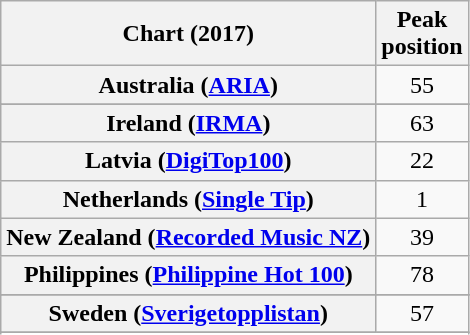<table class="wikitable sortable plainrowheaders" style="text-align:center">
<tr>
<th scope="col">Chart (2017)</th>
<th scope="col">Peak<br>position</th>
</tr>
<tr>
<th scope="row">Australia (<a href='#'>ARIA</a>)</th>
<td>55</td>
</tr>
<tr>
</tr>
<tr>
</tr>
<tr>
</tr>
<tr>
</tr>
<tr>
<th scope="row">Ireland (<a href='#'>IRMA</a>)</th>
<td>63</td>
</tr>
<tr>
<th scope="row">Latvia (<a href='#'>DigiTop100</a>)</th>
<td>22</td>
</tr>
<tr>
<th scope="row">Netherlands (<a href='#'>Single Tip</a>)</th>
<td>1</td>
</tr>
<tr>
<th scope="row">New Zealand (<a href='#'>Recorded Music NZ</a>)</th>
<td>39</td>
</tr>
<tr>
<th scope="row">Philippines (<a href='#'>Philippine Hot 100</a>)</th>
<td>78</td>
</tr>
<tr>
</tr>
<tr>
</tr>
<tr>
<th scope="row">Sweden (<a href='#'>Sverigetopplistan</a>)</th>
<td>57</td>
</tr>
<tr>
</tr>
<tr>
</tr>
<tr>
</tr>
<tr>
</tr>
<tr>
</tr>
<tr>
</tr>
<tr>
</tr>
</table>
